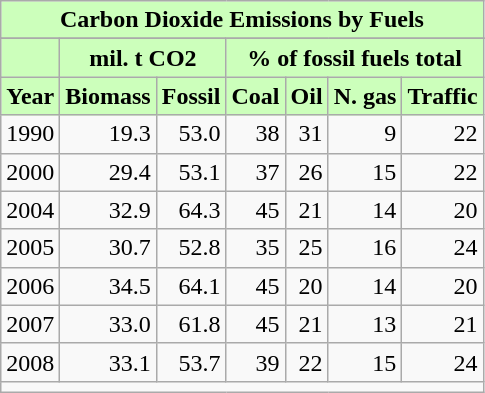<table class="wikitable">
<tr>
<th colspan="7" align="center" style="background-color: #cfb;">Carbon Dioxide Emissions by Fuels</th>
</tr>
<tr>
</tr>
<tr>
<th style="background-color: #cfb;"></th>
<th colspan="2" style="background-color: #cfb;">mil. t CO2</th>
<th colspan="4" style="background-color: #cfb;">%  of fossil fuels total</th>
</tr>
<tr ---->
<th style="background-color: #cfb;">Year</th>
<th style="background-color: #cfb;">Biomass</th>
<th style="background-color: #cfb;">Fossil</th>
<th style="background-color: #cfb;">Coal</th>
<th style="background-color: #cfb;">Oil</th>
<th style="background-color: #cfb;">N. gas</th>
<th style="background-color: #cfb;">Traffic</th>
</tr>
<tr ---->
<td align="left">1990</td>
<td align="right">19.3</td>
<td align="right">53.0</td>
<td align="right">38</td>
<td align="right">31</td>
<td align="right">9</td>
<td align="right">22</td>
</tr>
<tr ---->
<td align="left">2000</td>
<td align="right">29.4</td>
<td align="right">53.1</td>
<td align="right">37</td>
<td align="right">26</td>
<td align="right">15</td>
<td align="right">22</td>
</tr>
<tr ---->
<td align="left">2004</td>
<td align="right">32.9</td>
<td align="right">64.3</td>
<td align="right">45</td>
<td align="right">21</td>
<td align="right">14</td>
<td align="right">20</td>
</tr>
<tr ---->
<td align="left">2005</td>
<td align="right">30.7</td>
<td align="right">52.8</td>
<td align="right">35</td>
<td align="right">25</td>
<td align="right">16</td>
<td align="right">24</td>
</tr>
<tr ---->
<td align="left">2006</td>
<td align="right">34.5</td>
<td align="right">64.1</td>
<td align="right">45</td>
<td align="right">20</td>
<td align="right">14</td>
<td align="right">20</td>
</tr>
<tr ---->
<td align="left">2007</td>
<td align="right">33.0</td>
<td align="right">61.8</td>
<td align="right">45</td>
<td align="right">21</td>
<td align="right">13</td>
<td align="right">21</td>
</tr>
<tr ---->
<td align="left">2008</td>
<td align="right">33.1</td>
<td align="right">53.7</td>
<td align="right">39</td>
<td align="right">22</td>
<td align="right">15</td>
<td align="right">24</td>
</tr>
<tr ---->
<td colspan="7" align="left"></td>
</tr>
</table>
